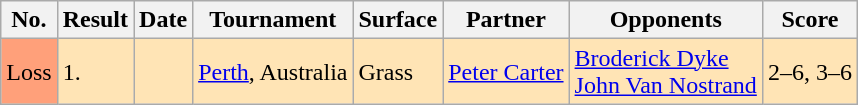<table class="sortable wikitable">
<tr>
<th>No.</th>
<th>Result</th>
<th>Date</th>
<th>Tournament</th>
<th>Surface</th>
<th>Partner</th>
<th>Opponents</th>
<th class="unsortable">Score</th>
</tr>
<tr style="background:moccasin;">
<td bgcolor=FFA07A>Loss</td>
<td>1.</td>
<td></td>
<td><a href='#'>Perth</a>, Australia</td>
<td>Grass</td>
<td> <a href='#'>Peter Carter</a></td>
<td> <a href='#'>Broderick Dyke</a><br> <a href='#'>John Van Nostrand</a></td>
<td>2–6, 3–6</td>
</tr>
</table>
